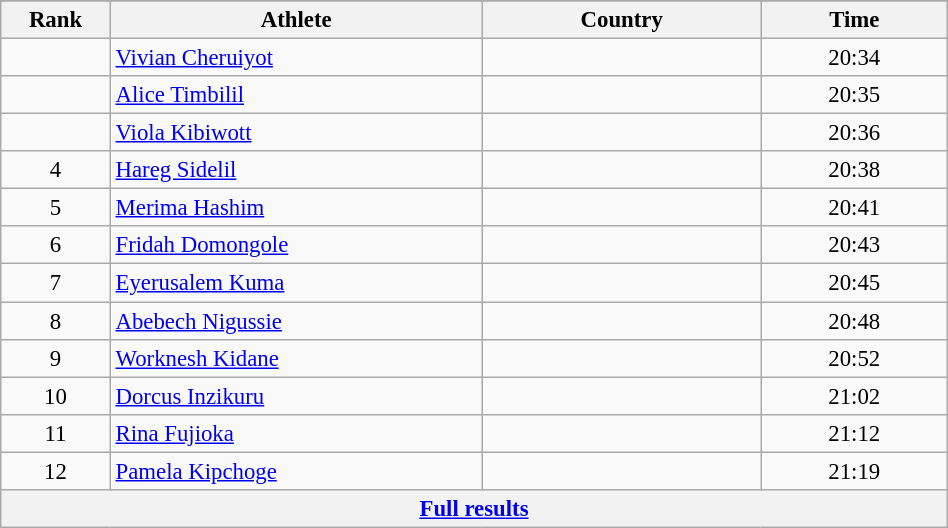<table class="wikitable sortable" style=" text-align:center; font-size:95%;" width="50%">
<tr>
</tr>
<tr>
<th width=5%>Rank</th>
<th width=20%>Athlete</th>
<th width=15%>Country</th>
<th width=10%>Time</th>
</tr>
<tr>
<td align=center></td>
<td align=left><a href='#'>Vivian Cheruiyot</a></td>
<td align=left></td>
<td>20:34</td>
</tr>
<tr>
<td align=center></td>
<td align=left><a href='#'>Alice Timbilil</a></td>
<td align=left></td>
<td>20:35</td>
</tr>
<tr>
<td align=center></td>
<td align=left><a href='#'>Viola Kibiwott</a></td>
<td align=left></td>
<td>20:36</td>
</tr>
<tr>
<td align=center>4</td>
<td align=left><a href='#'>Hareg Sidelil</a></td>
<td align=left></td>
<td>20:38</td>
</tr>
<tr>
<td align=center>5</td>
<td align=left><a href='#'>Merima Hashim</a></td>
<td align=left></td>
<td>20:41</td>
</tr>
<tr>
<td align=center>6</td>
<td align=left><a href='#'>Fridah Domongole</a></td>
<td align=left></td>
<td>20:43</td>
</tr>
<tr>
<td align=center>7</td>
<td align=left><a href='#'>Eyerusalem Kuma</a></td>
<td align=left></td>
<td>20:45</td>
</tr>
<tr>
<td align=center>8</td>
<td align=left><a href='#'>Abebech Nigussie</a></td>
<td align=left></td>
<td>20:48</td>
</tr>
<tr>
<td align=center>9</td>
<td align=left><a href='#'>Worknesh Kidane</a></td>
<td align=left></td>
<td>20:52</td>
</tr>
<tr>
<td align=center>10</td>
<td align=left><a href='#'>Dorcus Inzikuru</a></td>
<td align=left></td>
<td>21:02</td>
</tr>
<tr>
<td align=center>11</td>
<td align=left><a href='#'>Rina Fujioka</a></td>
<td align=left></td>
<td>21:12</td>
</tr>
<tr>
<td align=center>12</td>
<td align=left><a href='#'>Pamela Kipchoge</a></td>
<td align=left></td>
<td>21:19</td>
</tr>
<tr class="sortbottom">
<th colspan=4 align=center><a href='#'>Full results</a></th>
</tr>
</table>
